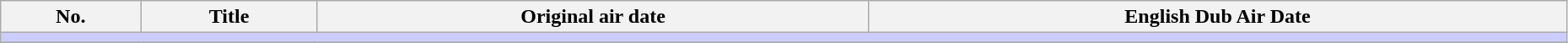<table class="wikitable" width="98%" style="background: #FFF;">
<tr>
<th>No.</th>
<th>Title</th>
<th>Original air date</th>
<th>English Dub Air Date</th>
</tr>
<tr>
<td colspan="5" bgcolor="#CCF"></td>
</tr>
<tr>
</tr>
</table>
